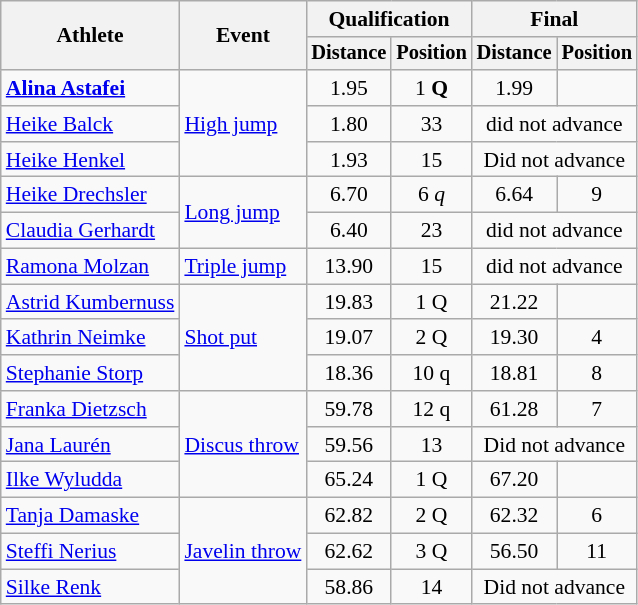<table class=wikitable style=font-size:90%>
<tr>
<th rowspan=2>Athlete</th>
<th rowspan=2>Event</th>
<th colspan=2>Qualification</th>
<th colspan=2>Final</th>
</tr>
<tr style=font-size:95%>
<th>Distance</th>
<th>Position</th>
<th>Distance</th>
<th>Position</th>
</tr>
<tr align=center>
<td align=left><strong><a href='#'>Alina Astafei</a></strong></td>
<td align=left rowspan=3><a href='#'>High jump</a></td>
<td>1.95</td>
<td>1 <strong>Q</strong></td>
<td>1.99</td>
<td></td>
</tr>
<tr align=center>
<td align=left><a href='#'>Heike Balck</a></td>
<td>1.80</td>
<td>33</td>
<td colspan=2>did not advance</td>
</tr>
<tr align=center>
<td align=left><a href='#'>Heike Henkel</a></td>
<td>1.93</td>
<td>15</td>
<td colspan=2>Did not advance</td>
</tr>
<tr align=center>
<td align=left><a href='#'>Heike Drechsler</a></td>
<td align=left rowspan=2><a href='#'>Long jump</a></td>
<td>6.70</td>
<td>6 <em>q<strong></td>
<td>6.64</td>
<td>9</td>
</tr>
<tr align=center>
<td align=left><a href='#'>Claudia Gerhardt</a></td>
<td>6.40</td>
<td>23</td>
<td colspan=2>did not advance</td>
</tr>
<tr align=center>
<td align=left><a href='#'>Ramona Molzan</a></td>
<td align=left><a href='#'>Triple jump</a></td>
<td>13.90</td>
<td>15</td>
<td colspan=2>did not advance</td>
</tr>
<tr align=center>
<td align=left></strong><a href='#'>Astrid Kumbernuss</a><strong></td>
<td align=left rowspan=3><a href='#'>Shot put</a></td>
<td>19.83</td>
<td>1 </strong>Q<strong></td>
<td>21.22</td>
<td></td>
</tr>
<tr align=center>
<td align=left><a href='#'>Kathrin Neimke</a></td>
<td>19.07</td>
<td>2 </strong>Q<strong></td>
<td>19.30</td>
<td>4</td>
</tr>
<tr align=center>
<td align=left><a href='#'>Stephanie Storp</a></td>
<td>18.36</td>
<td>10 </strong>q<strong></td>
<td>18.81</td>
<td>8</td>
</tr>
<tr align=center>
<td align=left><a href='#'>Franka Dietzsch</a></td>
<td align=left rowspan=3><a href='#'>Discus throw</a></td>
<td>59.78</td>
<td>12 </strong>q<strong></td>
<td>61.28</td>
<td>7</td>
</tr>
<tr align=center>
<td align=left><a href='#'>Jana Laurén</a></td>
<td>59.56</td>
<td>13</td>
<td colspan=2>Did not advance</td>
</tr>
<tr align=center>
<td align=left></strong><a href='#'>Ilke Wyludda</a><strong></td>
<td>65.24</td>
<td>1 </strong>Q<strong></td>
<td>67.20</td>
<td></td>
</tr>
<tr align=center>
<td align=left><a href='#'>Tanja Damaske</a></td>
<td align=left rowspan=3><a href='#'>Javelin throw</a></td>
<td>62.82</td>
<td>2 </strong>Q<strong></td>
<td>62.32</td>
<td>6</td>
</tr>
<tr align=center>
<td align=left><a href='#'>Steffi Nerius</a></td>
<td>62.62</td>
<td>3 </strong>Q<strong></td>
<td>56.50</td>
<td>11</td>
</tr>
<tr align=center>
<td align=left><a href='#'>Silke Renk</a></td>
<td>58.86</td>
<td>14</td>
<td colspan=2>Did not advance</td>
</tr>
</table>
